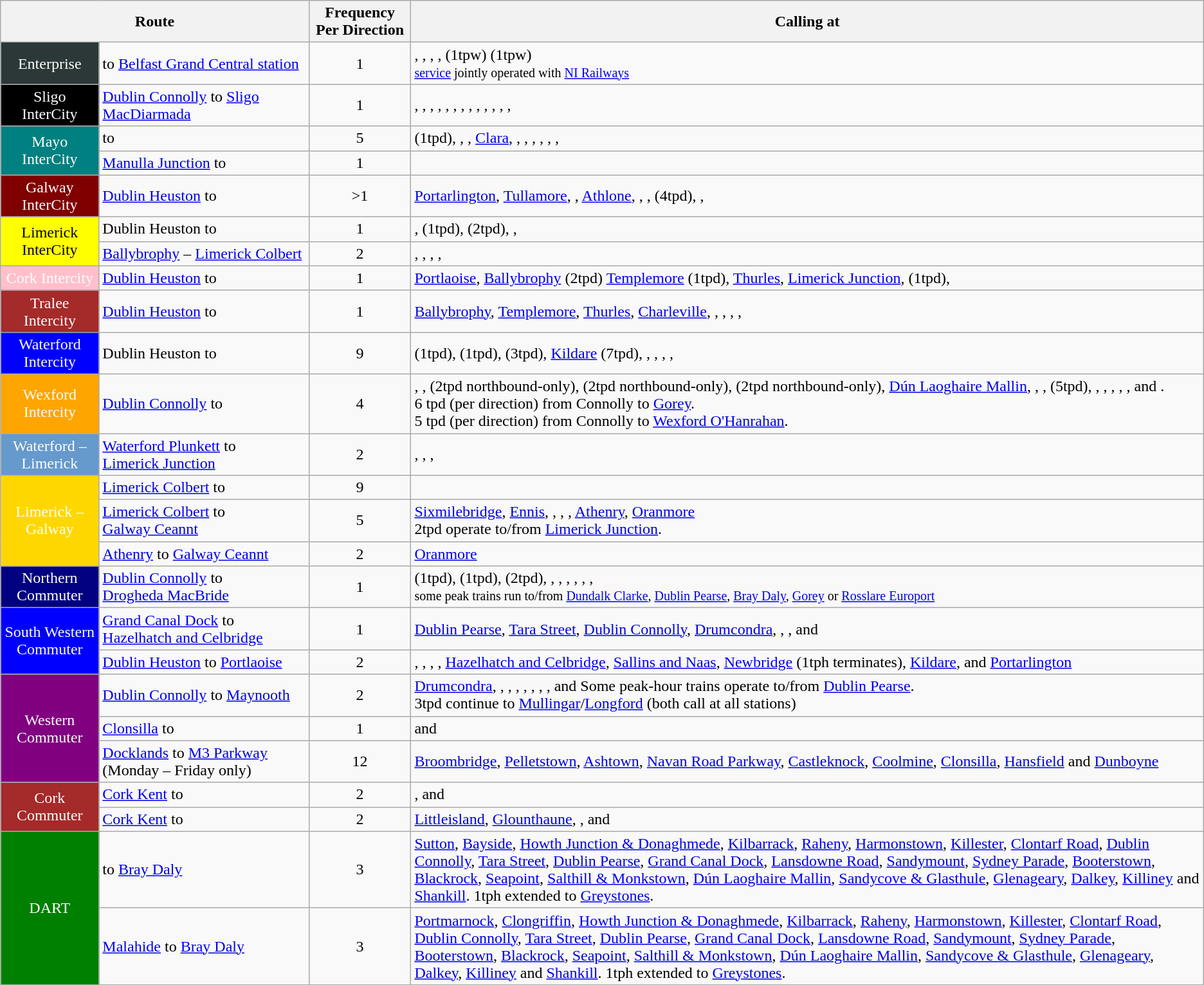<table class="wikitable">
<tr>
<th colspan="2"><strong>Route</strong></th>
<th><strong>Frequency Per Direction</strong></th>
<th><strong>Calling at</strong></th>
</tr>
<tr>
<td style="background:#2C3838; color:White" align=center>Enterprise</td>
<td> to <a href='#'>Belfast Grand Central station</a></td>
<td align=center>1</td>
<td>, , , ,  (1tpw)  (1tpw)<br> <small><a href='#'>service</a> jointly operated with <a href='#'>NI Railways</a></small></td>
</tr>
<tr>
<td style="background:Black; color:White" align=center>Sligo InterCity</td>
<td><a href='#'>Dublin Connolly</a> to <a href='#'>Sligo MacDiarmada</a></td>
<td align="center">1</td>
<td>, , , , , , , , , , , , , </td>
</tr>
<tr>
<td rowspan="2" style="background:Teal; color:White" align=center>Mayo InterCity</td>
<td> to </td>
<td align=center>5</td>
<td> (1tpd), , , <a href='#'>Clara</a>,  , , , , , , </td>
</tr>
<tr>
<td><a href='#'>Manulla Junction</a> to </td>
<td align="center">1</td>
<td></td>
</tr>
<tr>
<td style="background:Maroon; color:White" align=center>Galway InterCity</td>
<td><a href='#'>Dublin Heuston</a> to </td>
<td align="center">>1</td>
<td><a href='#'>Portarlington</a>, <a href='#'>Tullamore</a>, , <a href='#'>Athlone</a>, , ,  (4tpd), , </td>
</tr>
<tr>
<td rowspan="2" style="background:Yellow; color:Black" align=center>Limerick InterCity</td>
<td>Dublin Heuston to </td>
<td align=center>1</td>
<td>,  (1tpd),  (2tpd), , </td>
</tr>
<tr>
<td><a href='#'>Ballybrophy</a> – <a href='#'>Limerick Colbert</a></td>
<td align=center>2</td>
<td>, , , , </td>
</tr>
<tr>
<td style="background:Pink; color:White" align=center>Cork Intercity</td>
<td><a href='#'>Dublin Heuston</a> to </td>
<td align="center">1</td>
<td><a href='#'>Portlaoise</a>, <a href='#'>Ballybrophy</a> (2tpd) <a href='#'>Templemore</a> (1tpd), <a href='#'>Thurles</a>, <a href='#'>Limerick Junction</a>,  (1tpd), </td>
</tr>
<tr>
<td style="background:Brown; color:White" align=center>Tralee Intercity</td>
<td><a href='#'>Dublin Heuston</a> to </td>
<td align="center">1</td>
<td><a href='#'>Ballybrophy</a>, <a href='#'>Templemore</a>, <a href='#'>Thurles</a>, <a href='#'>Charleville</a>, , , , , </td>
</tr>
<tr>
<td style="background:Blue; color:White" align=center>Waterford Intercity</td>
<td>Dublin Heuston to </td>
<td align=center>9</td>
<td> (1tpd),  (1tpd),  (3tpd), <a href='#'>Kildare</a> (7tpd), , , , , </td>
</tr>
<tr>
<td style="background:Orange; color:White" align=center>Wexford Intercity</td>
<td><a href='#'>Dublin Connolly</a> to </td>
<td align="center">4</td>
<td>, ,  (2tpd northbound-only),  (2tpd northbound-only),  (2tpd northbound-only), <a href='#'>Dún Laoghaire Mallin</a>, , ,  (5tpd), , , , , ,  and .<br>6 tpd (per direction) from Connolly to <a href='#'>Gorey</a>.<br>5 tpd (per direction) from Connolly to <a href='#'>Wexford O'Hanrahan</a>.</td>
</tr>
<tr>
<td style="background:#6699CC; color:White" align=center>Waterford – Limerick</td>
<td><a href='#'>Waterford Plunkett</a> to <a href='#'>Limerick Junction</a></td>
<td align="center">2</td>
<td>, , , </td>
</tr>
<tr>
<td rowspan="3" style="background:Gold; color:White" align=center>Limerick – Galway</td>
<td><a href='#'>Limerick Colbert</a> to </td>
<td align="center">9</td>
<td></td>
</tr>
<tr>
<td><a href='#'>Limerick Colbert</a> to <a href='#'>Galway Ceannt</a></td>
<td align="center">5</td>
<td><a href='#'>Sixmilebridge</a>, <a href='#'>Ennis</a>, , , , <a href='#'>Athenry</a>, <a href='#'>Oranmore</a><br>2tpd operate to/from <a href='#'>Limerick Junction</a>.</td>
</tr>
<tr>
<td><a href='#'>Athenry</a> to <a href='#'>Galway Ceannt</a></td>
<td align="center">2</td>
<td><a href='#'>Oranmore</a></td>
</tr>
<tr>
<td style="background:Navy; color:White" align=center>Northern Commuter</td>
<td><a href='#'>Dublin Connolly</a> to <a href='#'>Drogheda MacBride</a></td>
<td align="center">1</td>
<td> (1tpd),  (1tpd),  (2tpd), , , , , , , <br><small>some peak trains run to/from <a href='#'>Dundalk Clarke</a>, <a href='#'>Dublin Pearse</a>, <a href='#'>Bray Daly</a>, <a href='#'>Gorey</a> or <a href='#'>Rosslare Europort</a></small></td>
</tr>
<tr>
<td rowspan="2" style="background:Blue; color:White" align="center">South Western Commuter</td>
<td><a href='#'>Grand Canal Dock</a> to <a href='#'>Hazelhatch and Celbridge</a></td>
<td align="center">1</td>
<td><a href='#'>Dublin Pearse</a>, <a href='#'>Tara Street</a>, <a href='#'>Dublin Connolly</a>, <a href='#'>Drumcondra</a>, , ,  and </td>
</tr>
<tr>
<td><a href='#'>Dublin Heuston</a> to <a href='#'>Portlaoise</a></td>
<td align="center">2</td>
<td>, , , , <a href='#'>Hazelhatch and Celbridge</a>, <a href='#'>Sallins and Naas</a>, <a href='#'>Newbridge</a> (1tph terminates), <a href='#'>Kildare</a>,  and <a href='#'>Portarlington</a></td>
</tr>
<tr>
<td rowspan="3" style="background:Purple; color:White" align="center">Western Commuter</td>
<td><a href='#'>Dublin Connolly</a> to <a href='#'>Maynooth</a></td>
<td align="center">2</td>
<td><a href='#'>Drumcondra</a>, , , , , , , ,  and Some peak-hour trains operate to/from <a href='#'>Dublin Pearse</a>.<br>3tpd continue to <a href='#'>Mullingar</a>/<a href='#'>Longford</a> (both call at all stations)</td>
</tr>
<tr>
<td><a href='#'>Clonsilla</a> to </td>
<td align="center">1</td>
<td> and </td>
</tr>
<tr>
<td><a href='#'>Docklands</a> to <a href='#'>M3 Parkway</a> (Monday – Friday only)</td>
<td align="center">12</td>
<td><a href='#'>Broombridge</a>, <a href='#'>Pelletstown</a>, <a href='#'>Ashtown</a>, <a href='#'>Navan Road Parkway</a>, <a href='#'>Castleknock</a>, <a href='#'>Coolmine</a>, <a href='#'>Clonsilla</a>, <a href='#'>Hansfield</a> and <a href='#'>Dunboyne</a></td>
</tr>
<tr>
<td rowspan="2" style="background:Brown; color:White" align="center">Cork Commuter</td>
<td><a href='#'>Cork Kent</a> to </td>
<td align="center">2</td>
<td>,  and </td>
</tr>
<tr>
<td><a href='#'>Cork Kent</a> to </td>
<td align="center">2</td>
<td><a href='#'>Littleisland</a>, <a href='#'>Glounthaune</a>, ,  and </td>
</tr>
<tr>
<td rowspan="2" style="background:Green; color:White" align="center">DART</td>
<td> to <a href='#'>Bray Daly</a></td>
<td align="center">3</td>
<td><a href='#'>Sutton</a>, <a href='#'>Bayside</a>, <a href='#'>Howth Junction & Donaghmede</a>, <a href='#'>Kilbarrack</a>, <a href='#'>Raheny</a>, <a href='#'>Harmonstown</a>, <a href='#'>Killester</a>, <a href='#'>Clontarf Road</a>, <a href='#'>Dublin Connolly</a>, <a href='#'>Tara Street</a>, <a href='#'>Dublin Pearse</a>, <a href='#'>Grand Canal Dock</a>, <a href='#'>Lansdowne Road</a>, <a href='#'>Sandymount</a>, <a href='#'>Sydney Parade</a>, <a href='#'>Booterstown</a>, <a href='#'>Blackrock</a>, <a href='#'>Seapoint</a>, <a href='#'>Salthill & Monkstown</a>, <a href='#'>Dún Laoghaire Mallin</a>, <a href='#'>Sandycove & Glasthule</a>, <a href='#'>Glenageary</a>, <a href='#'>Dalkey</a>, <a href='#'>Killiney</a> and <a href='#'>Shankill</a>. 1tph extended to <a href='#'>Greystones</a>.</td>
</tr>
<tr>
<td><a href='#'>Malahide</a> to <a href='#'>Bray Daly</a></td>
<td align="center">3</td>
<td><a href='#'>Portmarnock</a>, <a href='#'>Clongriffin</a>, <a href='#'>Howth Junction & Donaghmede</a>, <a href='#'>Kilbarrack</a>, <a href='#'>Raheny</a>, <a href='#'>Harmonstown</a>, <a href='#'>Killester</a>, <a href='#'>Clontarf Road</a>, <a href='#'>Dublin Connolly</a>, <a href='#'>Tara Street</a>, <a href='#'>Dublin Pearse</a>, <a href='#'>Grand Canal Dock</a>, <a href='#'>Lansdowne Road</a>, <a href='#'>Sandymount</a>, <a href='#'>Sydney Parade</a>, <a href='#'>Booterstown</a>, <a href='#'>Blackrock</a>, <a href='#'>Seapoint</a>, <a href='#'>Salthill & Monkstown</a>, <a href='#'>Dún Laoghaire Mallin</a>, <a href='#'>Sandycove & Glasthule</a>, <a href='#'>Glenageary</a>, <a href='#'>Dalkey</a>, <a href='#'>Killiney</a> and <a href='#'>Shankill</a>. 1tph extended to <a href='#'>Greystones</a>.</td>
</tr>
</table>
